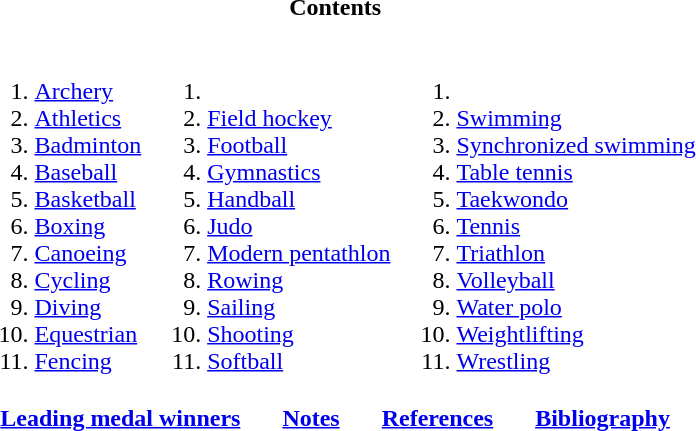<table id="toc" class="toc" summary="Contents">
<tr>
<td style="text-align:center;" colspan=3><strong>Contents</strong></td>
</tr>
<tr>
<td><br><ol><li><a href='#'>Archery</a></li><li><a href='#'>Athletics</a></li><li><a href='#'>Badminton</a></li><li><a href='#'>Baseball</a></li><li><a href='#'>Basketball</a></li><li><a href='#'>Boxing</a></li><li><a href='#'>Canoeing</a></li><li><a href='#'>Cycling</a></li><li><a href='#'>Diving</a></li><li><a href='#'>Equestrian</a></li><li><a href='#'>Fencing</a></li></ol></td>
<td valign=top><br><ol><li><li><a href='#'>Field hockey</a></li><li><a href='#'>Football</a></li><li><a href='#'>Gymnastics</a></li><li><a href='#'>Handball</a></li><li><a href='#'>Judo</a></li><li><a href='#'>Modern pentathlon</a></li><li><a href='#'>Rowing</a></li><li><a href='#'>Sailing</a></li><li><a href='#'>Shooting</a></li><li><a href='#'>Softball</a></li></ol></td>
<td valign=top><br><ol><li><li><a href='#'>Swimming</a></li><li><a href='#'>Synchronized swimming</a></li><li><a href='#'>Table tennis</a></li><li><a href='#'>Taekwondo</a></li><li><a href='#'>Tennis</a></li><li><a href='#'>Triathlon</a></li><li><a href='#'>Volleyball</a></li><li><a href='#'>Water polo</a></li><li><a href='#'>Weightlifting</a></li><li><a href='#'>Wrestling</a></li></ol></td>
</tr>
<tr>
<td style="text-align:center;" colspan="3"><strong><a href='#'>Leading medal winners</a></strong>       <strong><a href='#'>Notes</a></strong>       <strong><a href='#'>References</a></strong>       <strong><a href='#'>Bibliography</a></strong></td>
</tr>
</table>
